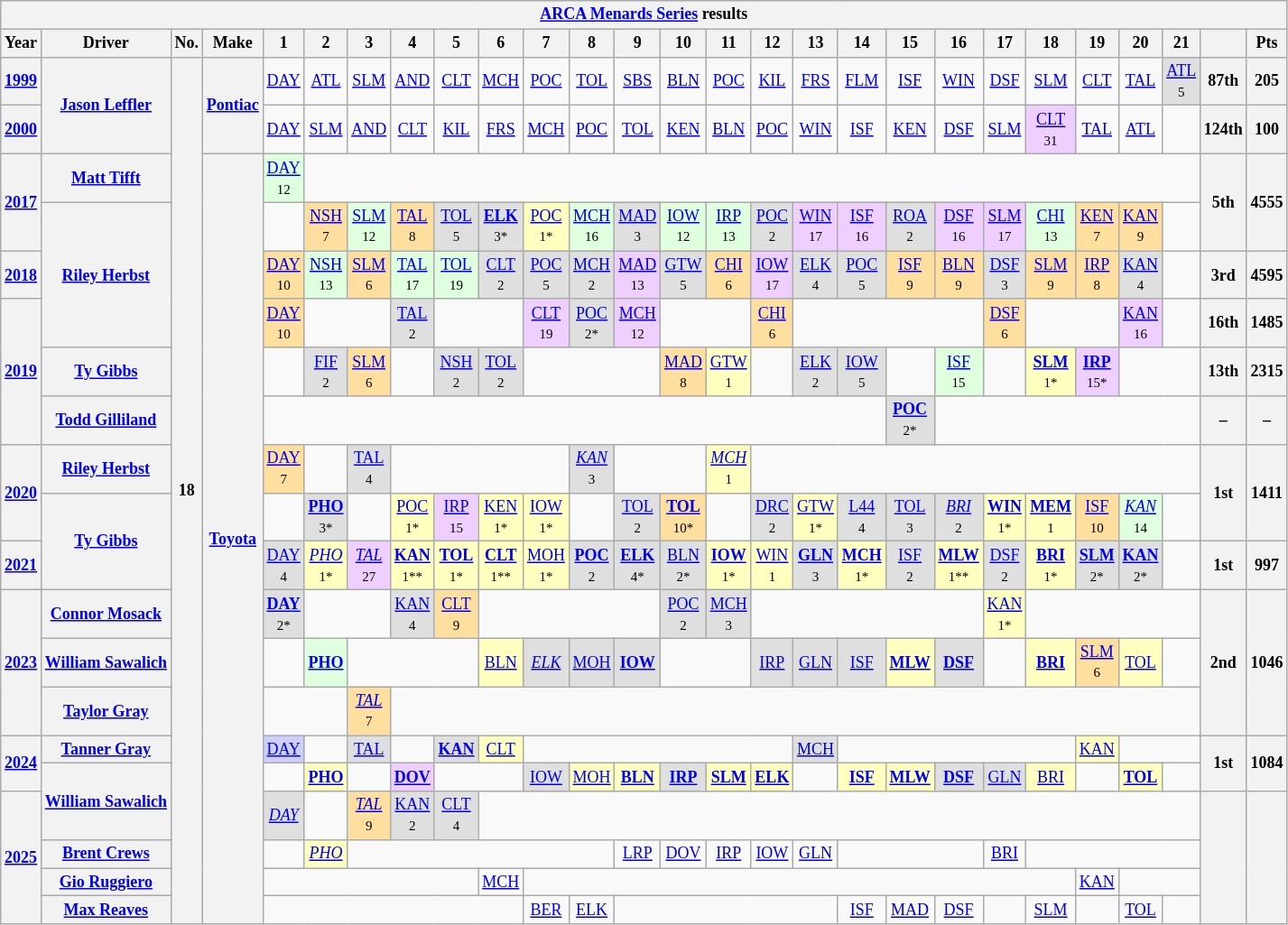<table class="wikitable mw-collapsible mw-collapsed" style="text-align:center; font-size:75%">
<tr>
<th colspan="32"><a href='#'>ARCA Menards Series</a> results</th>
</tr>
<tr>
<th>Year</th>
<th>Driver</th>
<th>No.</th>
<th>Make</th>
<th>1</th>
<th>2</th>
<th>3</th>
<th>4</th>
<th>5</th>
<th>6</th>
<th>7</th>
<th>8</th>
<th>9</th>
<th>10</th>
<th>11</th>
<th>12</th>
<th>13</th>
<th>14</th>
<th>15</th>
<th>16</th>
<th>17</th>
<th>18</th>
<th>19</th>
<th>20</th>
<th>21</th>
<th></th>
<th>Pts</th>
</tr>
<tr>
<th><a href='#'>1999</a></th>
<th rowspan=2><a href='#'>Jason Leffler</a></th>
<th rowspan="20">18</th>
<th rowspan=2><a href='#'>Pontiac</a></th>
<td><a href='#'>DAY</a></td>
<td><a href='#'>ATL</a></td>
<td><a href='#'>SLM</a></td>
<td><a href='#'>AND</a></td>
<td><a href='#'>CLT</a></td>
<td><a href='#'>MCH</a></td>
<td><a href='#'>POC</a></td>
<td><a href='#'>TOL</a></td>
<td><a href='#'>SBS</a></td>
<td><a href='#'>BLN</a></td>
<td><a href='#'>POC</a></td>
<td><a href='#'>KIL</a></td>
<td><a href='#'>FRS</a></td>
<td><a href='#'>FLM</a></td>
<td><a href='#'>ISF</a></td>
<td><a href='#'>WIN</a></td>
<td><a href='#'>DSF</a></td>
<td><a href='#'>SLM</a></td>
<td><a href='#'>CLT</a></td>
<td><a href='#'>TAL</a></td>
<td style="background:#DFDFDF;"><a href='#'>ATL</a><br><small>5</small></td>
<th>87th</th>
<th>205</th>
</tr>
<tr>
<th><a href='#'>2000</a></th>
<td><a href='#'>DAY</a></td>
<td><a href='#'>SLM</a></td>
<td><a href='#'>AND</a></td>
<td><a href='#'>CLT</a></td>
<td><a href='#'>KIL</a></td>
<td><a href='#'>FRS</a></td>
<td><a href='#'>MCH</a></td>
<td><a href='#'>POC</a></td>
<td><a href='#'>TOL</a></td>
<td><a href='#'>KEN</a></td>
<td><a href='#'>BLN</a></td>
<td><a href='#'>POC</a></td>
<td><a href='#'>WIN</a></td>
<td><a href='#'>ISF</a></td>
<td><a href='#'>KEN</a></td>
<td><a href='#'>DSF</a></td>
<td><a href='#'>SLM</a></td>
<td style="background:#EFCFFF;"><a href='#'>CLT</a><br><small>31</small></td>
<td><a href='#'>TAL</a></td>
<td><a href='#'>ATL</a></td>
<td></td>
<th>124th</th>
<th>100</th>
</tr>
<tr>
<th rowspan=2><a href='#'>2017</a></th>
<th><a href='#'>Matt Tifft</a></th>
<th rowspan="18"><a href='#'>Toyota</a></th>
<td style="background:#DFFFDF;"><a href='#'>DAY</a><br><small>12</small></td>
<td colspan=20></td>
<th rowspan=2>5th</th>
<th rowspan=2>4555</th>
</tr>
<tr>
<th rowspan=3><a href='#'>Riley Herbst</a></th>
<td></td>
<td style="background:#FFDF9F;"><a href='#'>NSH</a><br><small>7</small></td>
<td style="background:#DFFFDF;"><a href='#'>SLM</a><br><small>12</small></td>
<td style="background:#FFDF9F;"><a href='#'>TAL</a><br><small>8</small></td>
<td style="background:#DFDFDF;"><a href='#'>TOL</a><br><small>5</small></td>
<td style="background:#DFDFDF;"><strong><a href='#'>ELK</a></strong><br><small>3*</small></td>
<td style="background:#FFFFBF;"><a href='#'>POC</a><br><small>1*</small></td>
<td style="background:#DFFFDF;"><a href='#'>MCH</a><br><small>16</small></td>
<td style="background:#DFDFDF;"><a href='#'>MAD</a><br><small>3</small></td>
<td style="background:#DFFFDF;"><a href='#'>IOW</a><br><small>12</small></td>
<td style="background:#DFFFDF;"><a href='#'>IRP</a><br><small>13</small></td>
<td style="background:#DFDFDF;"><a href='#'>POC</a><br><small>2</small></td>
<td style="background:#EFCFFF;"><a href='#'>WIN</a><br><small>17</small></td>
<td style="background:#EFCFFF;"><a href='#'>ISF</a><br><small>16</small></td>
<td style="background:#DFDFDF;"><a href='#'>ROA</a><br><small>2</small></td>
<td style="background:#EFCFFF;"><a href='#'>DSF</a><br><small>16</small></td>
<td style="background:#EFCFFF;"><a href='#'>SLM</a><br><small>17</small></td>
<td style="background:#DFFFDF;"><a href='#'>CHI</a><br><small>13</small></td>
<td style="background:#FFDF9F;"><a href='#'>KEN</a><br><small>7</small></td>
<td style="background:#FFDF9F;"><a href='#'>KAN</a><br><small>9</small></td>
<td></td>
</tr>
<tr>
<th><a href='#'>2018</a></th>
<td style="background:#FFDF9F;"><a href='#'>DAY</a><br><small>10</small></td>
<td style="background:#DFFFDF;"><a href='#'>NSH</a><br><small>13</small></td>
<td style="background:#FFDF9F;"><a href='#'>SLM</a><br><small>6</small></td>
<td style="background:#DFFFDF;"><a href='#'>TAL</a><br><small>17</small></td>
<td style="background:#DFFFDF;"><a href='#'>TOL</a><br><small>19</small></td>
<td style="background:#DFDFDF;"><a href='#'>CLT</a><br><small>2</small></td>
<td style="background:#DFDFDF;"><a href='#'>POC</a><br><small>5</small></td>
<td style="background:#DFDFDF;"><a href='#'>MCH</a><br><small>2</small></td>
<td style="background:#EFCFFF;"><a href='#'>MAD</a><br><small>13</small></td>
<td style="background:#DFDFDF;"><a href='#'>GTW</a><br><small>5</small></td>
<td style="background:#FFDF9F;"><a href='#'>CHI</a><br><small>6</small></td>
<td style="background:#EFCFFF;"><a href='#'>IOW</a><br><small>17</small></td>
<td style="background:#DFDFDF;"><a href='#'>ELK</a><br><small>4</small></td>
<td style="background:#DFDFDF;"><a href='#'>POC</a><br><small>5</small></td>
<td style="background:#FFDF9F;"><a href='#'>ISF</a><br><small>9</small></td>
<td style="background:#FFDF9F;"><a href='#'>BLN</a><br><small>9</small></td>
<td style="background:#DFDFDF;"><a href='#'>DSF</a><br><small>3</small></td>
<td style="background:#FFDF9F;"><a href='#'>SLM</a><br><small>9</small></td>
<td style="background:#FFDF9F;"><a href='#'>IRP</a><br><small>8</small></td>
<td style="background:#DFDFDF;"><a href='#'>KAN</a><br><small>4</small></td>
<td></td>
<th>3rd</th>
<th>4595</th>
</tr>
<tr>
<th rowspan=3><a href='#'>2019</a></th>
<td style="background:#FFDF9F;"><a href='#'>DAY</a><br><small>10</small></td>
<td colspan=2></td>
<td style="background:#DFDFDF;"><a href='#'>TAL</a><br><small>2</small></td>
<td colspan=2></td>
<td style="background:#EFCFFF;"><a href='#'>CLT</a><br><small>19</small></td>
<td style="background:#DFDFDF;"><a href='#'>POC</a><br><small>2*</small></td>
<td style="background:#EFCFFF;"><a href='#'>MCH</a><br><small>12</small></td>
<td colspan=2></td>
<td style="background:#FFDF9F;"><a href='#'>CHI</a><br><small>6</small></td>
<td colspan=4></td>
<td style="background:#FFDF9F;"><a href='#'>DSF</a><br><small>6</small></td>
<td colspan=2></td>
<td style="background:#EFCFFF;"><a href='#'>KAN</a><br><small>16</small></td>
<td></td>
<th>16th</th>
<th>1485</th>
</tr>
<tr>
<th><a href='#'>Ty Gibbs</a></th>
<td></td>
<td style="background:#DFDFDF;"><a href='#'>FIF</a><br><small>2</small></td>
<td style="background:#FFDF9F;"><a href='#'>SLM</a><br><small>6</small></td>
<td></td>
<td style="background:#DFDFDF;"><a href='#'>NSH</a><br><small>2</small></td>
<td style="background:#DFDFDF;"><a href='#'>TOL</a><br><small>2</small></td>
<td colspan=3></td>
<td style="background:#FFDF9F;"><a href='#'>MAD</a><br><small>8</small></td>
<td style="background:#FFFFBF;"><a href='#'>GTW</a><br><small>1</small></td>
<td></td>
<td style="background:#DFDFDF;"><a href='#'>ELK</a><br><small>2</small></td>
<td style="background:#DFDFDF;"><a href='#'>IOW</a><br><small>5</small></td>
<td></td>
<td style="background:#DFFFDF;"><a href='#'>ISF</a><br><small>15</small></td>
<td></td>
<td style="background:#FFFFBF;"><strong><a href='#'>SLM</a></strong><br><small>1*</small></td>
<td style="background:#EFCFFF;"><strong><a href='#'>IRP</a></strong><br><small>15*</small></td>
<td colspan=2></td>
<th>13th</th>
<th>2315</th>
</tr>
<tr>
<th><a href='#'>Todd Gilliland</a></th>
<td colspan=14></td>
<td style="background:#DFDFDF;"><strong><a href='#'>POC</a></strong><br><small>2*</small></td>
<td colspan=6></td>
<th>–</th>
<th>–</th>
</tr>
<tr>
<th rowspan=2><a href='#'>2020</a></th>
<th><a href='#'>Riley Herbst</a></th>
<td style="background:#FFDF9F;"><a href='#'>DAY</a><br><small>7</small></td>
<td></td>
<td style="background:#DFDFDF;"><a href='#'>TAL</a><br><small>4</small></td>
<td colspan=4></td>
<td style="background:#DFDFDF;"><em><a href='#'>KAN</a></em><br><small>3</small></td>
<td colspan=2></td>
<td style="background:#FFFFBF;"><em><a href='#'>MCH</a></em><br><small>1</small></td>
<td colspan=10></td>
<th rowspan=2>1st</th>
<th rowspan=2>1411</th>
</tr>
<tr>
<th rowspan=2><a href='#'>Ty Gibbs</a></th>
<td></td>
<td style="background:#DFDFDF;"><strong><a href='#'>PHO</a></strong><br><small>3*</small></td>
<td></td>
<td style="background:#FFFFBF;"><a href='#'>POC</a><br><small>1*</small></td>
<td style="background:#EFCFFF;"><a href='#'>IRP</a><br><small>15</small></td>
<td style="background:#FFFFBF;"><a href='#'>KEN</a><br><small>1*</small></td>
<td style="background:#FFFFBF;"><a href='#'>IOW</a><br><small>1*</small></td>
<td></td>
<td style="background:#DFDFDF;"><a href='#'>TOL</a><br><small>2</small></td>
<td style="background:#FFDF9F;"><strong><a href='#'>TOL</a></strong><br><small>10*</small></td>
<td></td>
<td style="background:#DFDFDF;"><a href='#'>DRC</a><br><small>2</small></td>
<td style="background:#FFFFBF;"><a href='#'>GTW</a><br><small>1*</small></td>
<td style="background:#DFDFDF;"><a href='#'>L44</a><br><small>4</small></td>
<td style="background:#DFDFDF;"><a href='#'>TOL</a><br><small>3</small></td>
<td style="background:#DFDFDF;"><em><a href='#'>BRI</a></em><br><small>2</small></td>
<td style="background:#FFFFBF;"><strong><a href='#'>WIN</a></strong><br><small>1*</small></td>
<td style="background:#FFFFBF;"><strong><a href='#'>MEM</a></strong><br><small>1</small></td>
<td style="background:#FFDF9F;"><a href='#'>ISF</a><br><small>10</small></td>
<td style="background:#DFFFDF;"><em><a href='#'>KAN</a></em><br><small>14</small></td>
<td></td>
</tr>
<tr>
<th><a href='#'>2021</a></th>
<td style="background:#DFDFDF;"><a href='#'>DAY</a><br><small>4</small></td>
<td style="background:#FFFFBF;"><em><a href='#'>PHO</a></em><br><small>1*</small></td>
<td style="background:#EFCFFF;"><em><a href='#'>TAL</a></em><br><small>27</small></td>
<td style="background:#FFFFBF;"><strong><a href='#'>KAN</a></strong><br><small>1**</small></td>
<td style="background:#FFFFBF;"><strong><a href='#'>TOL</a></strong><br><small>1*</small></td>
<td style="background:#FFFFBF;"><strong><a href='#'>CLT</a></strong><br><small>1**</small></td>
<td style="background:#FFFFBF;"><a href='#'>MOH</a><br><small>1*</small></td>
<td style="background:#DFDFDF;"><strong><a href='#'>POC</a></strong><br><small>2</small></td>
<td style="background:#DFDFDF;"><strong><a href='#'>ELK</a></strong><br><small>4*</small></td>
<td style="background:#DFDFDF;"><a href='#'>BLN</a><br><small>2*</small></td>
<td style="background:#FFFFBF;"><strong><a href='#'>IOW</a></strong><br><small>1*</small></td>
<td style="background:#FFFFBF;"><a href='#'>WIN</a><br><small>1</small></td>
<td style="background:#DFDFDF;"><strong><a href='#'>GLN</a></strong><br><small>3</small></td>
<td style="background:#FFFFBF;"><strong><a href='#'>MCH</a></strong><br><small>1*</small></td>
<td style="background:#DFDFDF;"><a href='#'>ISF</a><br><small>2</small></td>
<td style="background:#FFFFBF;"><strong><a href='#'>MLW</a></strong><br><small>1**</small></td>
<td style="background:#DFDFDF;"><a href='#'>DSF</a><br><small>2</small></td>
<td style="background:#FFFFBF;"><strong><a href='#'>BRI</a></strong><br><small>1*</small></td>
<td style="background:#DFDFDF;"><strong><a href='#'>SLM</a></strong><br><small>2*</small></td>
<td style="background:#DFDFDF;"><strong><a href='#'>KAN</a></strong><br><small>2*</small></td>
<td></td>
<th>1st</th>
<th>997</th>
</tr>
<tr>
<th rowspan=3><a href='#'>2023</a></th>
<th><a href='#'>Connor Mosack</a></th>
<td style="background:#DFDFDF;"><strong><a href='#'>DAY</a></strong><br><small>2*</small></td>
<td colspan=2></td>
<td style="background:#DFDFDF;"><a href='#'>KAN</a><br><small>4</small></td>
<td style="background:#FFDF9F;"><a href='#'>CLT</a><br><small>9</small></td>
<td colspan=4></td>
<td style="background:#DFDFDF;"><a href='#'>POC</a><br><small>2</small></td>
<td style="background:#DFDFDF;"><a href='#'>MCH</a><br><small>3</small></td>
<td colspan=5></td>
<td style="background:#FFFFBF;"><a href='#'>KAN</a><br><small>1*</small></td>
<td colspan="4"></td>
<th rowspan=3>2nd</th>
<th rowspan=3>1046</th>
</tr>
<tr>
<th><a href='#'>William Sawalich</a></th>
<td></td>
<td style="background:#DFFFDF;"><strong><a href='#'>PHO</a></strong><br></td>
<td colspan=3></td>
<td style="background:#FFFFBF;"><a href='#'>BLN</a><br></td>
<td style="background:#DFDFDF;"><em><a href='#'>ELK</a></em><br></td>
<td style="background:#DFDFDF;"><a href='#'>MOH</a><br></td>
<td style="background:#DFDFDF;"><strong><a href='#'>IOW</a></strong><br></td>
<td colspan=2></td>
<td style="background:#DFDFDF;"><a href='#'>IRP</a><br></td>
<td style="background:#DFDFDF;"><a href='#'>GLN</a><br></td>
<td style="background:#DFDFDF;"><a href='#'>ISF</a><br></td>
<td style="background:#FFFFBF;"><strong><a href='#'>MLW</a></strong><br></td>
<td style="background:#DFDFDF;"><strong><a href='#'>DSF</a></strong><br></td>
<td></td>
<td style="background:#FFFFBF;"><strong><a href='#'>BRI</a></strong><br></td>
<td style="background:#FFDF9F;"><a href='#'>SLM</a><br><small>6</small></td>
<td style="background:#FFFFBF;"><a href='#'>TOL</a><br></td>
<td></td>
</tr>
<tr>
<th><a href='#'>Taylor Gray</a></th>
<td colspan=2></td>
<td style="background:#FFDF9F;"><em><a href='#'>TAL</a></em><br><small>7</small></td>
<td colspan="18"></td>
</tr>
<tr>
<th rowspan="2"><a href='#'>2024</a></th>
<th><a href='#'>Tanner Gray</a></th>
<td style="background:#CFCFFF;"><a href='#'>DAY</a><br></td>
<td></td>
<td style="background:#DFDFDF;"><a href='#'>TAL</a><br></td>
<td></td>
<td style="background:#DFDFDF;"><strong><a href='#'>KAN</a></strong><br></td>
<td style="background:#FFFFBF;"><a href='#'>CLT</a><br></td>
<td colspan="6"></td>
<td style="background:#DFDFDF;"><a href='#'>MCH</a><br></td>
<td colspan="5"></td>
<td style="background:#FFFFBF;"><a href='#'>KAN</a><br></td>
<td colspan="2"></td>
<th rowspan="2">1st</th>
<th rowspan="2">1084</th>
</tr>
<tr>
<th rowspan="2"><a href='#'>William Sawalich</a></th>
<td></td>
<td style="background:#FFFFBF;"><strong><a href='#'>PHO</a></strong><br></td>
<td></td>
<td style="background:#EFCFFF;"><strong><a href='#'>DOV</a></strong><br></td>
<td colspan="2"></td>
<td style="background:#DFDFDF;"><a href='#'>IOW</a><br></td>
<td style="background:#FFFFBF;"><a href='#'>MOH</a><br></td>
<td style="background:#FFFFBF;"><strong><a href='#'>BLN</a></strong><br></td>
<td style="background:#DFDFDF;"><strong><a href='#'>IRP</a></strong><br></td>
<td style="background:#FFFFBF;"><strong><a href='#'>SLM</a></strong><br></td>
<td style="background:#FFFFBF;"><strong><a href='#'>ELK</a></strong><br></td>
<td></td>
<td style="background:#FFFFBF;"><strong><a href='#'>ISF</a></strong><br></td>
<td style="background:#FFFFBF;"><strong><a href='#'>MLW</a></strong><br></td>
<td style="background:#DFDFDF;"><strong><a href='#'>DSF</a></strong><br></td>
<td style="background:#DFDFDF;"><a href='#'>GLN</a><br></td>
<td style="background:#FFFFBF;"><a href='#'>BRI</a><br></td>
<td></td>
<td style="background:#FFFFBF;"><strong><a href='#'>TOL</a></strong><br></td>
<td></td>
</tr>
<tr>
<th rowspan="4"><a href='#'>2025</a></th>
<td style="background:#DFDFDF;"><em><a href='#'>DAY</a></em><br></td>
<td></td>
<td style="background:#FFDF9F;"><em><a href='#'>TAL</a></em><br><small>9</small></td>
<td style="background:#DFDFDF;"><a href='#'>KAN</a><br><small>2</small></td>
<td style="background:#DFDFDF;"><a href='#'>CLT</a><br><small>4</small></td>
<td colspan="16"></td>
<th rowspan="4"></th>
<th rowspan="4"></th>
</tr>
<tr>
<th><a href='#'>Brent Crews</a></th>
<td></td>
<td style="background:#FFFFBF;"><em><a href='#'>PHO</a></em><br></td>
<td colspan="6"></td>
<td><a href='#'>LRP</a></td>
<td><a href='#'>DOV</a></td>
<td><a href='#'>IRP</a></td>
<td><a href='#'>IOW</a></td>
<td><a href='#'>GLN</a></td>
<td colspan="3"></td>
<td><a href='#'>BRI</a></td>
<td colspan="4"></td>
</tr>
<tr>
<th><a href='#'>Gio Ruggiero</a></th>
<td colspan="5"></td>
<td><a href='#'>MCH</a></td>
<td colspan="12"></td>
<td><a href='#'>KAN</a></td>
<td colspan="2"></td>
</tr>
<tr>
<th><a href='#'>Max Reaves</a></th>
<td colspan="6"></td>
<td><a href='#'>BER</a></td>
<td><a href='#'>ELK</a></td>
<td colspan="5"></td>
<td><a href='#'>ISF</a></td>
<td><a href='#'>MAD</a></td>
<td><a href='#'>DSF</a></td>
<td></td>
<td><a href='#'>SLM</a></td>
<td></td>
<td><a href='#'>TOL</a></td>
<td colspan="2"></td>
</tr>
</table>
